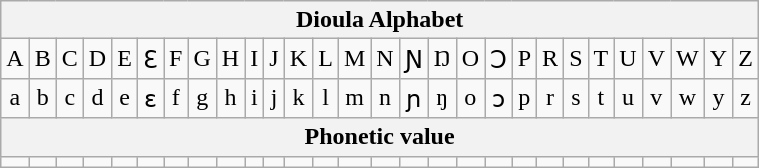<table class="wikitable" style=text-align:center>
<tr>
<th colspan="28">Dioula Alphabet</th>
</tr>
<tr>
<td>A</td>
<td>B</td>
<td>C</td>
<td>D</td>
<td>E</td>
<td>Ɛ</td>
<td>F</td>
<td>G</td>
<td>H</td>
<td>I</td>
<td>J</td>
<td>K</td>
<td>L</td>
<td>M</td>
<td>N</td>
<td>Ɲ</td>
<td>Ŋ</td>
<td>O</td>
<td>Ɔ</td>
<td>P</td>
<td>R</td>
<td>S</td>
<td>T</td>
<td>U</td>
<td>V</td>
<td>W</td>
<td>Y</td>
<td>Z</td>
</tr>
<tr>
<td>a</td>
<td>b</td>
<td>c</td>
<td>d</td>
<td>e</td>
<td>ɛ</td>
<td>f</td>
<td>g</td>
<td>h</td>
<td>i</td>
<td>j</td>
<td>k</td>
<td>l</td>
<td>m</td>
<td>n</td>
<td>ɲ</td>
<td>ŋ</td>
<td>o</td>
<td>ɔ</td>
<td>p</td>
<td>r</td>
<td>s</td>
<td>t</td>
<td>u</td>
<td>v</td>
<td>w</td>
<td>y</td>
<td>z</td>
</tr>
<tr>
<th colspan="28">Phonetic value</th>
</tr>
<tr>
<td></td>
<td></td>
<td></td>
<td></td>
<td></td>
<td></td>
<td></td>
<td></td>
<td></td>
<td></td>
<td></td>
<td></td>
<td></td>
<td></td>
<td></td>
<td></td>
<td></td>
<td></td>
<td></td>
<td></td>
<td></td>
<td></td>
<td></td>
<td></td>
<td></td>
<td></td>
<td></td>
<td></td>
</tr>
</table>
